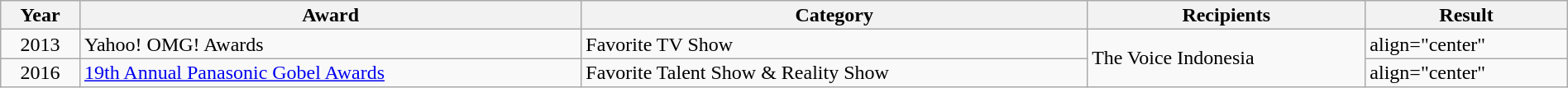<table class="wikitable sortable" style="text-align:left; line-height:16px; width:100%;">
<tr>
<th>Year</th>
<th>Award</th>
<th>Category</th>
<th>Recipients</th>
<th>Result</th>
</tr>
<tr>
<td align="center">2013</td>
<td>Yahoo! OMG! Awards</td>
<td>Favorite TV Show</td>
<td rowspan="2">The Voice Indonesia</td>
<td>align="center" </td>
</tr>
<tr>
<td align="center">2016</td>
<td><a href='#'>19th Annual Panasonic Gobel Awards</a></td>
<td>Favorite Talent Show & Reality Show</td>
<td>align="center" </td>
</tr>
</table>
